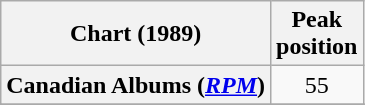<table class="wikitable sortable plainrowheaders" style="text-align:center">
<tr>
<th scope="col">Chart (1989)</th>
<th scope="col">Peak<br> position</th>
</tr>
<tr>
<th scope="row">Canadian Albums (<em><a href='#'>RPM</a></em>)</th>
<td>55</td>
</tr>
<tr>
</tr>
<tr>
</tr>
</table>
